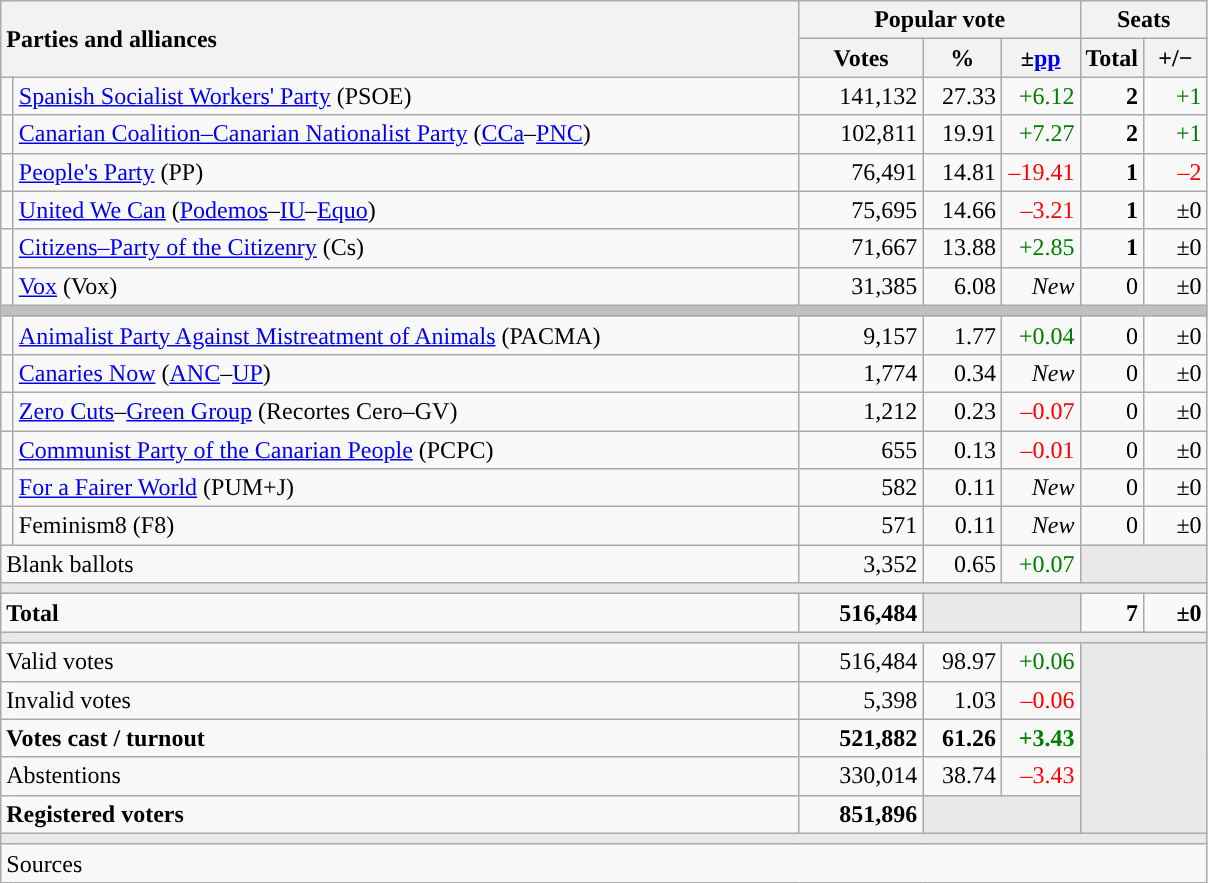<table class="wikitable" style="text-align:right;">
<tr>
<th style="text-align:left;" rowspan="2" colspan="2" width="525">Parties and alliances</th>
<th colspan="3">Popular vote</th>
<th colspan="2">Seats</th>
</tr>
<tr>
<th width="75">Votes</th>
<th width="45">%</th>
<th width="45">±<a href='#'>pp</a></th>
<th width="35">Total</th>
<th width="35">+/−</th>
</tr>
<tr>
<td width="1" style="color:inherit;background:"></td>
<td align="left"><a href='#'>Spanish Socialist Workers' Party</a> (PSOE)</td>
<td>141,132</td>
<td>27.33</td>
<td style="color:green;">+6.12</td>
<td><strong>2</strong></td>
<td style="color:green;">+1</td>
</tr>
<tr>
<td style="color:inherit;background:"></td>
<td align="left"><a href='#'>Canarian Coalition–Canarian Nationalist Party</a> (<a href='#'>CCa</a>–<a href='#'>PNC</a>)</td>
<td>102,811</td>
<td>19.91</td>
<td style="color:green;">+7.27</td>
<td><strong>2</strong></td>
<td style="color:green;">+1</td>
</tr>
<tr>
<td style="color:inherit;background:"></td>
<td align="left"><a href='#'>People's Party</a> (PP)</td>
<td>76,491</td>
<td>14.81</td>
<td style="color:red;">–19.41</td>
<td><strong>1</strong></td>
<td style="color:red;">–2</td>
</tr>
<tr>
<td style="color:inherit;background:"></td>
<td align="left"><a href='#'>United We Can</a> (<a href='#'>Podemos</a>–<a href='#'>IU</a>–<a href='#'>Equo</a>)</td>
<td>75,695</td>
<td>14.66</td>
<td style="color:red;">–3.21</td>
<td><strong>1</strong></td>
<td>±0</td>
</tr>
<tr>
<td style="color:inherit;background:"></td>
<td align="left"><a href='#'>Citizens–Party of the Citizenry</a> (Cs)</td>
<td>71,667</td>
<td>13.88</td>
<td style="color:green;">+2.85</td>
<td><strong>1</strong></td>
<td>±0</td>
</tr>
<tr>
<td style="color:inherit;background:"></td>
<td align="left"><a href='#'>Vox</a> (Vox)</td>
<td>31,385</td>
<td>6.08</td>
<td><em>New</em></td>
<td>0</td>
<td>±0</td>
</tr>
<tr>
<td colspan="7" bgcolor="#C0C0C0"></td>
</tr>
<tr>
<td style="color:inherit;background:"></td>
<td align="left"><a href='#'>Animalist Party Against Mistreatment of Animals</a> (PACMA)</td>
<td>9,157</td>
<td>1.77</td>
<td style="color:green;">+0.04</td>
<td>0</td>
<td>±0</td>
</tr>
<tr>
<td style="color:inherit;background:"></td>
<td align="left"><a href='#'>Canaries Now</a> (<a href='#'>ANC</a>–<a href='#'>UP</a>)</td>
<td>1,774</td>
<td>0.34</td>
<td><em>New</em></td>
<td>0</td>
<td>±0</td>
</tr>
<tr>
<td style="color:inherit;background:"></td>
<td align="left"><a href='#'>Zero Cuts</a>–<a href='#'>Green Group</a> (Recortes Cero–GV)</td>
<td>1,212</td>
<td>0.23</td>
<td style="color:red;">–0.07</td>
<td>0</td>
<td>±0</td>
</tr>
<tr>
<td style="color:inherit;background:"></td>
<td align="left"><a href='#'>Communist Party of the Canarian People</a> (PCPC)</td>
<td>655</td>
<td>0.13</td>
<td style="color:red;">–0.01</td>
<td>0</td>
<td>±0</td>
</tr>
<tr>
<td style="color:inherit;background:"></td>
<td align="left"><a href='#'>For a Fairer World</a> (PUM+J)</td>
<td>582</td>
<td>0.11</td>
<td><em>New</em></td>
<td>0</td>
<td>±0</td>
</tr>
<tr>
<td style="color:inherit;background:"></td>
<td align="left">Feminism8 (F8)</td>
<td>571</td>
<td>0.11</td>
<td><em>New</em></td>
<td>0</td>
<td>±0</td>
</tr>
<tr>
<td align="left" colspan="2">Blank ballots</td>
<td>3,352</td>
<td>0.65</td>
<td style="color:green;">+0.07</td>
<td bgcolor="#E9E9E9" colspan="2"></td>
</tr>
<tr>
<td colspan="7" bgcolor="#E9E9E9"></td>
</tr>
<tr style="font-weight:bold;">
<td align="left" colspan="2">Total</td>
<td>516,484</td>
<td bgcolor="#E9E9E9" colspan="2"></td>
<td>7</td>
<td>±0</td>
</tr>
<tr>
<td colspan="7" bgcolor="#E9E9E9"></td>
</tr>
<tr>
<td align="left" colspan="2">Valid votes</td>
<td>516,484</td>
<td>98.97</td>
<td style="color:green;">+0.06</td>
<td bgcolor="#E9E9E9" colspan="2" rowspan="5"></td>
</tr>
<tr>
<td align="left" colspan="2">Invalid votes</td>
<td>5,398</td>
<td>1.03</td>
<td style="color:red;">–0.06</td>
</tr>
<tr style="font-weight:bold;">
<td align="left" colspan="2">Votes cast / turnout</td>
<td>521,882</td>
<td>61.26</td>
<td style="color:green;">+3.43</td>
</tr>
<tr>
<td align="left" colspan="2">Abstentions</td>
<td>330,014</td>
<td>38.74</td>
<td style="color:red;">–3.43</td>
</tr>
<tr style="font-weight:bold;">
<td align="left" colspan="2">Registered voters</td>
<td>851,896</td>
<td bgcolor="#E9E9E9" colspan="2"></td>
</tr>
<tr>
<td colspan="7" bgcolor="#E9E9E9"></td>
</tr>
<tr>
<td align="left" colspan="7">Sources</td>
</tr>
</table>
